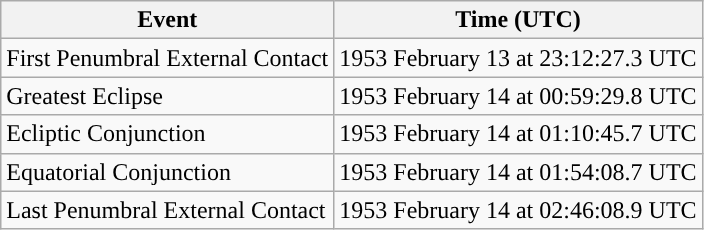<table class="wikitable">
<tr>
<th>Event</th>
<th>Time (UTC)</th>
</tr>
<tr>
<td>First Penumbral External Contact</td>
<td>1953 February 13 at 23:12:27.3 UTC</td>
</tr>
<tr>
<td>Greatest Eclipse</td>
<td>1953 February 14 at 00:59:29.8 UTC</td>
</tr>
<tr>
<td>Ecliptic Conjunction</td>
<td>1953 February 14 at 01:10:45.7 UTC</td>
</tr>
<tr>
<td>Equatorial Conjunction</td>
<td>1953 February 14 at 01:54:08.7 UTC</td>
</tr>
<tr>
<td>Last Penumbral External Contact</td>
<td>1953 February 14 at 02:46:08.9 UTC</td>
</tr>
</table>
